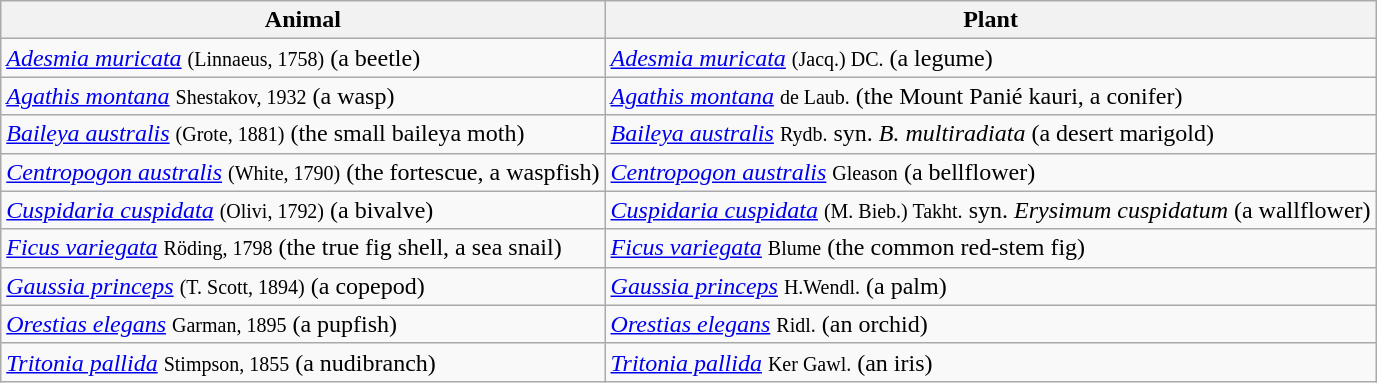<table class="wikitable">
<tr>
<th>Animal</th>
<th>Plant</th>
</tr>
<tr>
<td><em><a href='#'>Adesmia muricata</a></em> <small>(Linnaeus, 1758)</small> (a beetle)</td>
<td><em><a href='#'>Adesmia muricata</a></em> <small>(Jacq.) DC.</small> (a legume)</td>
</tr>
<tr>
<td><em><a href='#'>Agathis montana</a></em> <small>Shestakov, 1932</small> (a wasp)</td>
<td><em><a href='#'>Agathis montana</a></em> <small>de Laub.</small> (the Mount Panié kauri, a conifer)</td>
</tr>
<tr>
<td><em><a href='#'>Baileya australis</a></em> <small>(Grote, 1881)</small> (the small baileya moth)</td>
<td><em><a href='#'>Baileya australis</a></em> <small>Rydb.</small> syn. <em>B. multiradiata</em> (a desert marigold)</td>
</tr>
<tr>
<td><em><a href='#'>Centropogon australis</a></em> <small>(White, 1790)</small> (the fortescue, a waspfish)</td>
<td><em><a href='#'>Centropogon australis</a></em> <small>Gleason</small> (a bellflower)</td>
</tr>
<tr>
<td><em><a href='#'>Cuspidaria cuspidata</a></em> <small>(Olivi, 1792)</small> (a bivalve)</td>
<td><em><a href='#'>Cuspidaria cuspidata</a></em> <small>(M. Bieb.) Takht.</small> syn. <em>Erysimum cuspidatum</em> (a wallflower)</td>
</tr>
<tr>
<td><em><a href='#'>Ficus variegata</a></em> <small>Röding, 1798</small> (the true fig shell, a sea snail)</td>
<td><em><a href='#'>Ficus variegata</a></em> <small>Blume</small> (the common red-stem fig)</td>
</tr>
<tr>
<td><em><a href='#'>Gaussia princeps</a></em> <small>(T. Scott, 1894)</small> (a copepod)</td>
<td><em><a href='#'>Gaussia princeps</a></em> <small>H.Wendl.</small> (a palm)</td>
</tr>
<tr>
<td><em><a href='#'>Orestias elegans</a></em> <small>Garman, 1895</small> (a pupfish)</td>
<td><em><a href='#'>Orestias elegans</a></em> <small>Ridl.</small> (an orchid)</td>
</tr>
<tr>
<td><em><a href='#'>Tritonia pallida</a></em> <small>Stimpson, 1855</small> (a nudibranch)</td>
<td><em><a href='#'>Tritonia pallida</a></em> <small>Ker Gawl.</small> (an iris)</td>
</tr>
</table>
